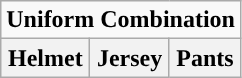<table class="wikitable">
<tr>
<td align="center" Colspan="3"><strong>Uniform Combination</strong></td>
</tr>
<tr align="center">
<th>Helmet</th>
<th>Jersey</th>
<th>Pants</th>
</tr>
</table>
